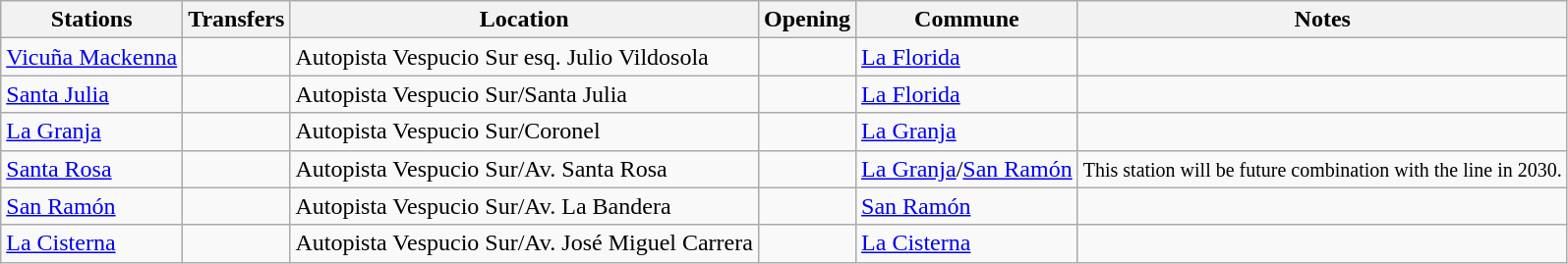<table class=wikitable>
<tr>
<th>Stations</th>
<th>Transfers</th>
<th>Location</th>
<th>Opening</th>
<th>Commune</th>
<th>Notes</th>
</tr>
<tr>
<td><a href='#'>Vicuña Mackenna</a></td>
<td align=center></td>
<td>Autopista Vespucio Sur esq. Julio Vildosola</td>
<td></td>
<td><a href='#'>La Florida</a></td>
<td></td>
</tr>
<tr>
<td><a href='#'>Santa Julia</a></td>
<td></td>
<td>Autopista Vespucio Sur/Santa Julia</td>
<td></td>
<td><a href='#'>La Florida</a></td>
<td></td>
</tr>
<tr>
<td><a href='#'>La Granja</a></td>
<td></td>
<td>Autopista Vespucio Sur/Coronel</td>
<td></td>
<td><a href='#'>La Granja</a></td>
<td></td>
</tr>
<tr>
<td><a href='#'>Santa Rosa</a></td>
<td></td>
<td>Autopista Vespucio Sur/Av. Santa Rosa</td>
<td></td>
<td><a href='#'>La Granja</a>/<a href='#'>San Ramón</a></td>
<td align=center><small>This station will be future combination with the line  in 2030.</small></td>
</tr>
<tr>
<td><a href='#'>San Ramón</a></td>
<td></td>
<td>Autopista Vespucio Sur/Av. La Bandera</td>
<td></td>
<td><a href='#'>San Ramón</a></td>
<td></td>
</tr>
<tr>
<td><a href='#'>La Cisterna</a></td>
<td align=center> </td>
<td>Autopista Vespucio Sur/Av. José Miguel Carrera</td>
<td></td>
<td><a href='#'>La Cisterna</a></td>
<td></td>
</tr>
</table>
